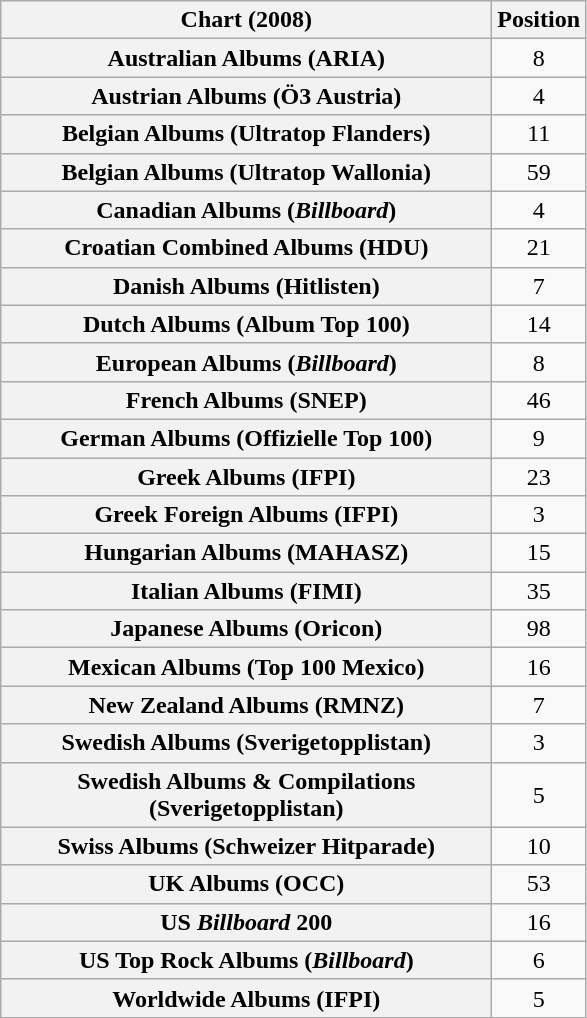<table class="wikitable plainrowheaders sortable" style="text-align:center;">
<tr>
<th scope="col" style="width:20em;">Chart (2008)</th>
<th scope="col">Position</th>
</tr>
<tr>
<th scope="row">Australian Albums (ARIA)</th>
<td>8</td>
</tr>
<tr>
<th scope="row">Austrian Albums (Ö3 Austria)</th>
<td>4</td>
</tr>
<tr>
<th scope="row">Belgian Albums (Ultratop Flanders)</th>
<td>11</td>
</tr>
<tr>
<th scope="row">Belgian Albums (Ultratop Wallonia)</th>
<td>59</td>
</tr>
<tr>
<th scope="row">Canadian Albums (<em>Billboard</em>)</th>
<td>4</td>
</tr>
<tr>
<th scope="row">Croatian Combined Albums (HDU)</th>
<td>21</td>
</tr>
<tr>
<th scope="row">Danish Albums (Hitlisten)</th>
<td>7</td>
</tr>
<tr>
<th scope="row">Dutch Albums (Album Top 100)</th>
<td>14</td>
</tr>
<tr>
<th scope="row">European Albums (<em>Billboard</em>)</th>
<td>8</td>
</tr>
<tr>
<th scope="row">French Albums (SNEP)</th>
<td>46</td>
</tr>
<tr>
<th scope="row">German Albums (Offizielle Top 100)</th>
<td>9</td>
</tr>
<tr>
<th scope="row">Greek Albums (IFPI)</th>
<td>23</td>
</tr>
<tr>
<th scope="row">Greek Foreign Albums (IFPI)</th>
<td>3</td>
</tr>
<tr>
<th scope="row">Hungarian Albums (MAHASZ)</th>
<td>15</td>
</tr>
<tr>
<th scope="row">Italian Albums (FIMI)</th>
<td>35</td>
</tr>
<tr>
<th scope="row">Japanese Albums (Oricon)</th>
<td>98</td>
</tr>
<tr>
<th scope="row">Mexican Albums (Top 100 Mexico)</th>
<td>16</td>
</tr>
<tr>
<th scope="row">New Zealand Albums (RMNZ)</th>
<td>7</td>
</tr>
<tr>
<th scope="row">Swedish Albums (Sverigetopplistan)</th>
<td>3</td>
</tr>
<tr>
<th scope="row">Swedish Albums & Compilations (Sverigetopplistan)</th>
<td>5</td>
</tr>
<tr>
<th scope="row">Swiss Albums (Schweizer Hitparade)</th>
<td>10</td>
</tr>
<tr>
<th scope="row">UK Albums (OCC)</th>
<td>53</td>
</tr>
<tr>
<th scope="row">US <em>Billboard</em> 200</th>
<td>16</td>
</tr>
<tr>
<th scope="row">US Top Rock Albums (<em>Billboard</em>)</th>
<td>6</td>
</tr>
<tr>
<th scope="row">Worldwide Albums (IFPI)</th>
<td>5</td>
</tr>
</table>
